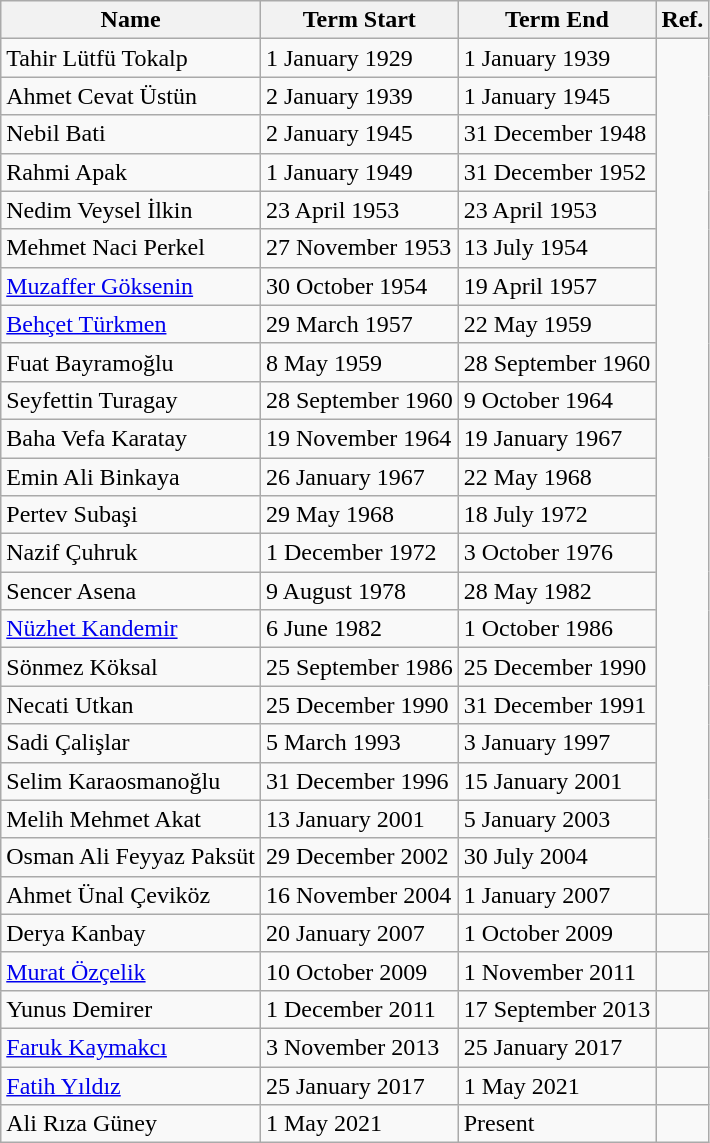<table class="wikitable">
<tr>
<th>Name</th>
<th>Term Start</th>
<th>Term End</th>
<th>Ref.</th>
</tr>
<tr>
<td>Tahir Lütfü Tokalp</td>
<td>1 January 1929</td>
<td>1 January 1939</td>
<td rowspan="23"></td>
</tr>
<tr>
<td>Ahmet Cevat Üstün</td>
<td>2 January 1939</td>
<td>1 January 1945</td>
</tr>
<tr>
<td>Nebil Bati</td>
<td>2 January 1945</td>
<td>31 December 1948</td>
</tr>
<tr>
<td>Rahmi Apak</td>
<td>1 January 1949</td>
<td>31 December 1952</td>
</tr>
<tr>
<td>Nedim Veysel İlkin</td>
<td>23 April 1953</td>
<td>23 April 1953</td>
</tr>
<tr>
<td>Mehmet Naci Perkel</td>
<td>27 November 1953</td>
<td>13 July 1954</td>
</tr>
<tr>
<td><a href='#'>Muzaffer Göksenin</a></td>
<td>30 October 1954</td>
<td>19 April 1957</td>
</tr>
<tr>
<td><a href='#'>Behçet Türkmen</a></td>
<td>29 March 1957</td>
<td>22 May 1959</td>
</tr>
<tr>
<td>Fuat Bayramoğlu</td>
<td>8 May 1959</td>
<td>28 September 1960</td>
</tr>
<tr>
<td>Seyfettin Turagay</td>
<td>28 September 1960</td>
<td>9 October 1964</td>
</tr>
<tr>
<td>Baha Vefa Karatay</td>
<td>19 November 1964</td>
<td>19 January 1967</td>
</tr>
<tr>
<td>Emin Ali Binkaya</td>
<td>26 January 1967</td>
<td>22 May 1968</td>
</tr>
<tr>
<td>Pertev Subaşi</td>
<td>29 May 1968</td>
<td>18 July 1972</td>
</tr>
<tr>
<td>Nazif Çuhruk</td>
<td>1 December 1972</td>
<td>3 October 1976</td>
</tr>
<tr>
<td>Sencer Asena</td>
<td>9 August 1978</td>
<td>28 May 1982</td>
</tr>
<tr>
<td><a href='#'>Nüzhet Kandemir</a></td>
<td>6 June 1982</td>
<td>1 October 1986</td>
</tr>
<tr>
<td>Sönmez Köksal</td>
<td>25 September 1986</td>
<td>25 December 1990</td>
</tr>
<tr>
<td>Necati Utkan</td>
<td>25 December 1990</td>
<td>31 December 1991</td>
</tr>
<tr>
<td>Sadi Çalişlar</td>
<td>5 March 1993</td>
<td>3 January 1997</td>
</tr>
<tr>
<td>Selim Karaosmanoğlu</td>
<td>31 December 1996</td>
<td>15 January 2001</td>
</tr>
<tr>
<td>Melih Mehmet Akat</td>
<td>13 January 2001</td>
<td>5 January 2003</td>
</tr>
<tr>
<td>Osman Ali Feyyaz Paksüt</td>
<td>29 December 2002</td>
<td>30 July 2004</td>
</tr>
<tr>
<td>Ahmet Ünal Çeviköz</td>
<td>16 November 2004</td>
<td>1 January 2007</td>
</tr>
<tr>
<td>Derya Kanbay</td>
<td>20 January 2007</td>
<td>1 October 2009</td>
<td></td>
</tr>
<tr>
<td><a href='#'>Murat Özçelik</a></td>
<td>10 October 2009</td>
<td>1 November 2011</td>
<td></td>
</tr>
<tr>
<td>Yunus Demirer</td>
<td>1 December 2011</td>
<td>17 September 2013</td>
<td></td>
</tr>
<tr>
<td><a href='#'>Faruk Kaymakcı</a></td>
<td>3 November 2013</td>
<td>25 January 2017</td>
<td></td>
</tr>
<tr>
<td><a href='#'>Fatih Yıldız</a></td>
<td>25 January 2017</td>
<td>1 May 2021</td>
<td></td>
</tr>
<tr>
<td>Ali Rıza Güney</td>
<td>1 May 2021</td>
<td>Present</td>
<td></td>
</tr>
</table>
